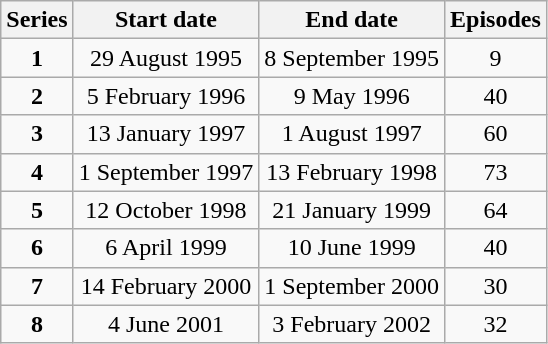<table class="wikitable" style="text-align:center;">
<tr>
<th>Series</th>
<th>Start date</th>
<th>End date</th>
<th>Episodes</th>
</tr>
<tr>
<td><strong>1</strong></td>
<td>29 August 1995</td>
<td>8 September 1995</td>
<td>9</td>
</tr>
<tr>
<td><strong>2</strong></td>
<td>5 February 1996</td>
<td>9 May 1996</td>
<td>40</td>
</tr>
<tr>
<td><strong>3</strong></td>
<td>13 January 1997</td>
<td>1 August 1997</td>
<td>60</td>
</tr>
<tr>
<td><strong>4</strong></td>
<td>1 September 1997</td>
<td>13 February 1998</td>
<td>73</td>
</tr>
<tr>
<td><strong>5</strong></td>
<td>12 October 1998</td>
<td>21 January 1999</td>
<td>64</td>
</tr>
<tr>
<td><strong>6</strong></td>
<td>6 April 1999</td>
<td>10 June 1999</td>
<td>40</td>
</tr>
<tr>
<td><strong>7</strong></td>
<td>14 February 2000</td>
<td>1 September 2000</td>
<td>30</td>
</tr>
<tr>
<td><strong>8</strong></td>
<td>4 June 2001</td>
<td>3 February 2002</td>
<td>32</td>
</tr>
</table>
